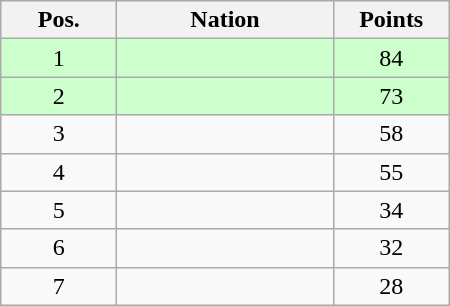<table class="wikitable gauche" cellspacing="1" style="width:300px;">
<tr style="background:#efefef; text-align:center;">
<th style="width:70px;">Pos.</th>
<th>Nation</th>
<th style="width:70px;">Points</th>
</tr>
<tr style="vertical-align:top; text-align:center; background:#ccffcc;">
<td>1</td>
<td style="text-align:left;"></td>
<td>84</td>
</tr>
<tr style="vertical-align:top; text-align:center; background:#ccffcc;">
<td>2</td>
<td style="text-align:left;"></td>
<td>73</td>
</tr>
<tr style="vertical-align:top; text-align:center;">
<td>3</td>
<td style="text-align:left;"></td>
<td>58</td>
</tr>
<tr style="vertical-align:top; text-align:center;">
<td>4</td>
<td style="text-align:left;"></td>
<td>55</td>
</tr>
<tr style="vertical-align:top; text-align:center;">
<td>5</td>
<td style="text-align:left;"></td>
<td>34</td>
</tr>
<tr style="vertical-align:top; text-align:center;">
<td>6</td>
<td style="text-align:left;"></td>
<td>32</td>
</tr>
<tr style="vertical-align:top; text-align:center;">
<td>7</td>
<td style="text-align:left;"></td>
<td>28</td>
</tr>
</table>
